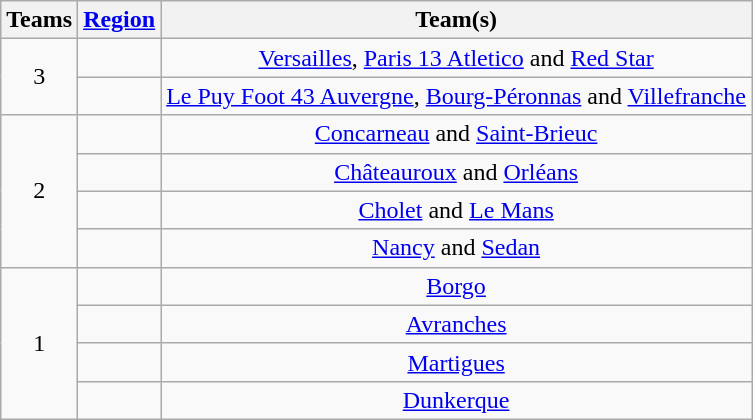<table class="wikitable" style="text-align:center">
<tr>
<th>Teams</th>
<th><a href='#'>Region</a></th>
<th>Team(s)</th>
</tr>
<tr>
<td rowspan="2">3</td>
<td align="left"></td>
<td><a href='#'>Versailles</a>, <a href='#'>Paris 13 Atletico</a> and <a href='#'>Red Star</a></td>
</tr>
<tr>
<td align="left"></td>
<td><a href='#'>Le Puy Foot 43 Auvergne</a>, <a href='#'>Bourg-Péronnas</a> and <a href='#'>Villefranche</a></td>
</tr>
<tr>
<td rowspan="4">2</td>
<td align="left"></td>
<td><a href='#'>Concarneau</a> and <a href='#'>Saint-Brieuc</a></td>
</tr>
<tr>
<td align="left"></td>
<td><a href='#'>Châteauroux</a> and <a href='#'>Orléans</a></td>
</tr>
<tr>
<td align="left"></td>
<td><a href='#'>Cholet</a> and <a href='#'>Le Mans</a></td>
</tr>
<tr>
<td align="left"></td>
<td><a href='#'>Nancy</a> and <a href='#'>Sedan</a></td>
</tr>
<tr>
<td rowspan="4">1</td>
<td align="left"></td>
<td><a href='#'>Borgo</a></td>
</tr>
<tr>
<td align="left"></td>
<td><a href='#'>Avranches</a></td>
</tr>
<tr>
<td align="left"></td>
<td><a href='#'>Martigues</a></td>
</tr>
<tr>
<td align="left"></td>
<td><a href='#'>Dunkerque</a></td>
</tr>
</table>
